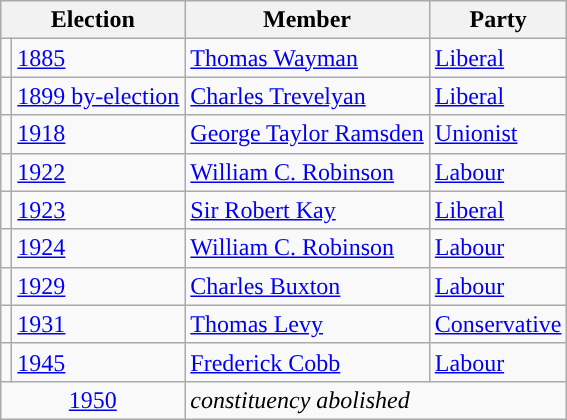<table class="wikitable">
<tr>
<th colspan="2">Election</th>
<th>Member</th>
<th>Party</th>
</tr>
<tr>
<td style="color:inherit;background-color: "></td>
<td><a href='#'>1885</a></td>
<td><a href='#'>Thomas Wayman</a></td>
<td><a href='#'>Liberal</a></td>
</tr>
<tr>
<td style="color:inherit;background-color: "></td>
<td><a href='#'>1899 by-election</a></td>
<td><a href='#'>Charles Trevelyan</a></td>
<td><a href='#'>Liberal</a></td>
</tr>
<tr>
<td style="color:inherit;background-color: "></td>
<td><a href='#'>1918</a></td>
<td><a href='#'>George Taylor Ramsden</a></td>
<td><a href='#'>Unionist</a></td>
</tr>
<tr>
<td style="color:inherit;background-color: "></td>
<td><a href='#'>1922</a></td>
<td><a href='#'>William C. Robinson</a></td>
<td><a href='#'>Labour</a></td>
</tr>
<tr>
<td style="color:inherit;background-color: "></td>
<td><a href='#'>1923</a></td>
<td><a href='#'>Sir Robert Kay</a></td>
<td><a href='#'>Liberal</a></td>
</tr>
<tr>
<td style="color:inherit;background-color: "></td>
<td><a href='#'>1924</a></td>
<td><a href='#'>William C. Robinson</a></td>
<td><a href='#'>Labour</a></td>
</tr>
<tr>
<td style="color:inherit;background-color: "></td>
<td><a href='#'>1929</a></td>
<td><a href='#'>Charles Buxton</a></td>
<td><a href='#'>Labour</a></td>
</tr>
<tr>
<td style="color:inherit;background-color: "></td>
<td><a href='#'>1931</a></td>
<td><a href='#'>Thomas Levy</a></td>
<td><a href='#'>Conservative</a></td>
</tr>
<tr>
<td style="color:inherit;background-color: "></td>
<td><a href='#'>1945</a></td>
<td><a href='#'>Frederick Cobb</a></td>
<td><a href='#'>Labour</a></td>
</tr>
<tr>
<td colspan=2 align="center"><a href='#'>1950</a></td>
<td colspan="2"><em>constituency abolished</em></td>
</tr>
</table>
